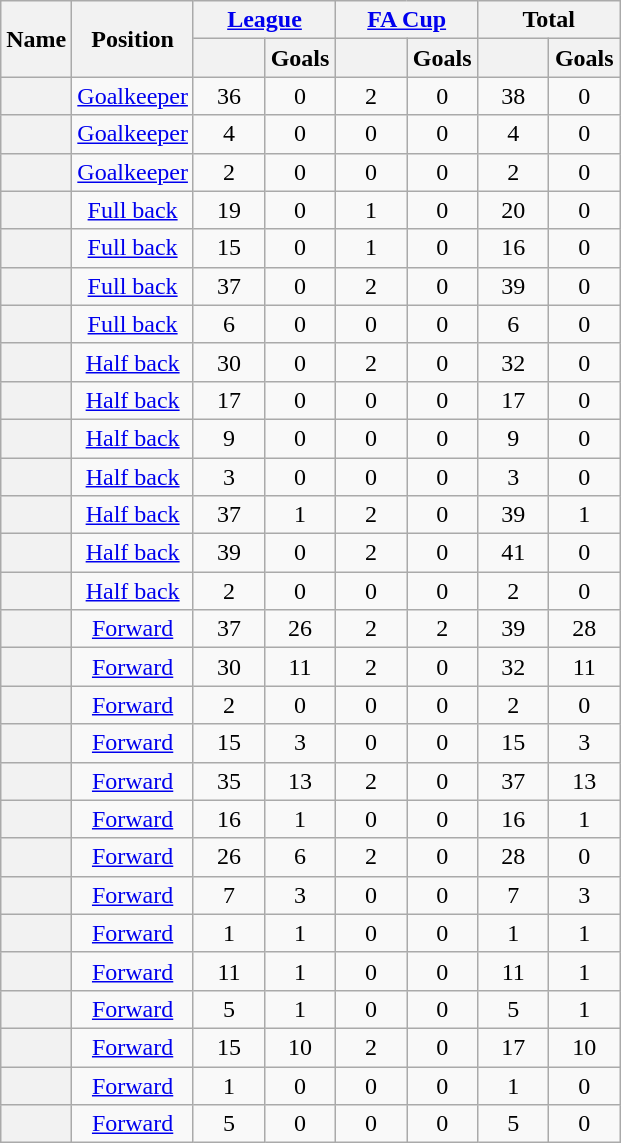<table class="wikitable sortable plainrowheaders" style=text-align:center>
<tr class="unsortable">
<th scope=col rowspan=2>Name</th>
<th scope=col rowspan=2>Position</th>
<th scope=col colspan=2><a href='#'>League</a></th>
<th scope=col colspan=2><a href='#'>FA Cup</a></th>
<th scope=col colspan=2>Total</th>
</tr>
<tr>
<th width=40 scope=col></th>
<th width=40 scope=col>Goals</th>
<th width=40 scope=col></th>
<th width=40 scope=col>Goals</th>
<th width=40 scope=col></th>
<th width=40 scope=col>Goals</th>
</tr>
<tr>
<th scope="row"></th>
<td data-sort-value="1"><a href='#'>Goalkeeper</a></td>
<td>36</td>
<td>0</td>
<td>2</td>
<td>0</td>
<td>38</td>
<td>0</td>
</tr>
<tr>
<th scope="row"></th>
<td data-sort-value="1"><a href='#'>Goalkeeper</a></td>
<td>4</td>
<td>0</td>
<td>0</td>
<td>0</td>
<td>4</td>
<td>0</td>
</tr>
<tr>
<th scope="row"> </th>
<td data-sort-value="1"><a href='#'>Goalkeeper</a></td>
<td>2</td>
<td>0</td>
<td>0</td>
<td>0</td>
<td>2</td>
<td>0</td>
</tr>
<tr>
<th scope="row"></th>
<td data-sort-value="2"><a href='#'>Full back</a></td>
<td>19</td>
<td>0</td>
<td>1</td>
<td>0</td>
<td>20</td>
<td>0</td>
</tr>
<tr>
<th scope="row"></th>
<td data-sort-value="2"><a href='#'>Full back</a></td>
<td>15</td>
<td>0</td>
<td>1</td>
<td>0</td>
<td>16</td>
<td>0</td>
</tr>
<tr>
<th scope="row"></th>
<td data-sort-value="2"><a href='#'>Full back</a></td>
<td>37</td>
<td>0</td>
<td>2</td>
<td>0</td>
<td>39</td>
<td>0</td>
</tr>
<tr>
<th scope="row"></th>
<td data-sort-value="2"><a href='#'>Full back</a></td>
<td>6</td>
<td>0</td>
<td>0</td>
<td>0</td>
<td>6</td>
<td>0</td>
</tr>
<tr>
<th scope="row"></th>
<td data-sort-value="3"><a href='#'>Half back</a></td>
<td>30</td>
<td>0</td>
<td>2</td>
<td>0</td>
<td>32</td>
<td>0</td>
</tr>
<tr>
<th scope="row"></th>
<td data-sort-value="3"><a href='#'>Half back</a></td>
<td>17</td>
<td>0</td>
<td>0</td>
<td>0</td>
<td>17</td>
<td>0</td>
</tr>
<tr>
<th scope="row"></th>
<td data-sort-value="3"><a href='#'>Half back</a></td>
<td>9</td>
<td>0</td>
<td>0</td>
<td>0</td>
<td>9</td>
<td>0</td>
</tr>
<tr>
<th scope="row"></th>
<td data-sort-value="3"><a href='#'>Half back</a></td>
<td>3</td>
<td>0</td>
<td>0</td>
<td>0</td>
<td>3</td>
<td>0</td>
</tr>
<tr>
<th scope="row"></th>
<td data-sort-value="3"><a href='#'>Half back</a></td>
<td>37</td>
<td>1</td>
<td>2</td>
<td>0</td>
<td>39</td>
<td>1</td>
</tr>
<tr>
<th scope="row"></th>
<td data-sort-value="3"><a href='#'>Half back</a></td>
<td>39</td>
<td>0</td>
<td>2</td>
<td>0</td>
<td>41</td>
<td>0</td>
</tr>
<tr>
<th scope="row"></th>
<td data-sort-value="3"><a href='#'>Half back</a></td>
<td>2</td>
<td>0</td>
<td>0</td>
<td>0</td>
<td>2</td>
<td>0</td>
</tr>
<tr>
<th scope="row"></th>
<td data-sort-value="4"><a href='#'>Forward</a></td>
<td>37</td>
<td>26</td>
<td>2</td>
<td>2</td>
<td>39</td>
<td>28</td>
</tr>
<tr>
<th scope="row"></th>
<td data-sort-value="4"><a href='#'>Forward</a></td>
<td>30</td>
<td>11</td>
<td>2</td>
<td>0</td>
<td>32</td>
<td>11</td>
</tr>
<tr>
<th scope="row"></th>
<td data-sort-value="4"><a href='#'>Forward</a></td>
<td>2</td>
<td>0</td>
<td>0</td>
<td>0</td>
<td>2</td>
<td>0</td>
</tr>
<tr>
<th scope="row"></th>
<td data-sort-value="4"><a href='#'>Forward</a></td>
<td>15</td>
<td>3</td>
<td>0</td>
<td>0</td>
<td>15</td>
<td>3</td>
</tr>
<tr>
<th scope="row"></th>
<td data-sort-value="4"><a href='#'>Forward</a></td>
<td>35</td>
<td>13</td>
<td>2</td>
<td>0</td>
<td>37</td>
<td>13</td>
</tr>
<tr>
<th scope="row"></th>
<td data-sort-value="4"><a href='#'>Forward</a></td>
<td>16</td>
<td>1</td>
<td>0</td>
<td>0</td>
<td>16</td>
<td>1</td>
</tr>
<tr>
<th scope="row"></th>
<td data-sort-value="4"><a href='#'>Forward</a></td>
<td>26</td>
<td>6</td>
<td>2</td>
<td>0</td>
<td>28</td>
<td>0</td>
</tr>
<tr>
<th scope="row"></th>
<td data-sort-value="4"><a href='#'>Forward</a></td>
<td>7</td>
<td>3</td>
<td>0</td>
<td>0</td>
<td>7</td>
<td>3</td>
</tr>
<tr>
<th scope="row"> </th>
<td data-sort-value="4"><a href='#'>Forward</a></td>
<td>1</td>
<td>1</td>
<td>0</td>
<td>0</td>
<td>1</td>
<td>1</td>
</tr>
<tr>
<th scope="row"></th>
<td data-sort-value="4"><a href='#'>Forward</a></td>
<td>11</td>
<td>1</td>
<td>0</td>
<td>0</td>
<td>11</td>
<td>1</td>
</tr>
<tr>
<th scope="row"></th>
<td data-sort-value="4"><a href='#'>Forward</a></td>
<td>5</td>
<td>1</td>
<td>0</td>
<td>0</td>
<td>5</td>
<td>1</td>
</tr>
<tr>
<th scope="row"></th>
<td data-sort-value="4"><a href='#'>Forward</a></td>
<td>15</td>
<td>10</td>
<td>2</td>
<td>0</td>
<td>17</td>
<td>10</td>
</tr>
<tr>
<th scope="row"></th>
<td data-sort-value="4"><a href='#'>Forward</a></td>
<td>1</td>
<td>0</td>
<td>0</td>
<td>0</td>
<td>1</td>
<td>0</td>
</tr>
<tr>
<th scope="row"></th>
<td data-sort-value="4"><a href='#'>Forward</a></td>
<td>5</td>
<td>0</td>
<td>0</td>
<td>0</td>
<td>5</td>
<td>0</td>
</tr>
</table>
